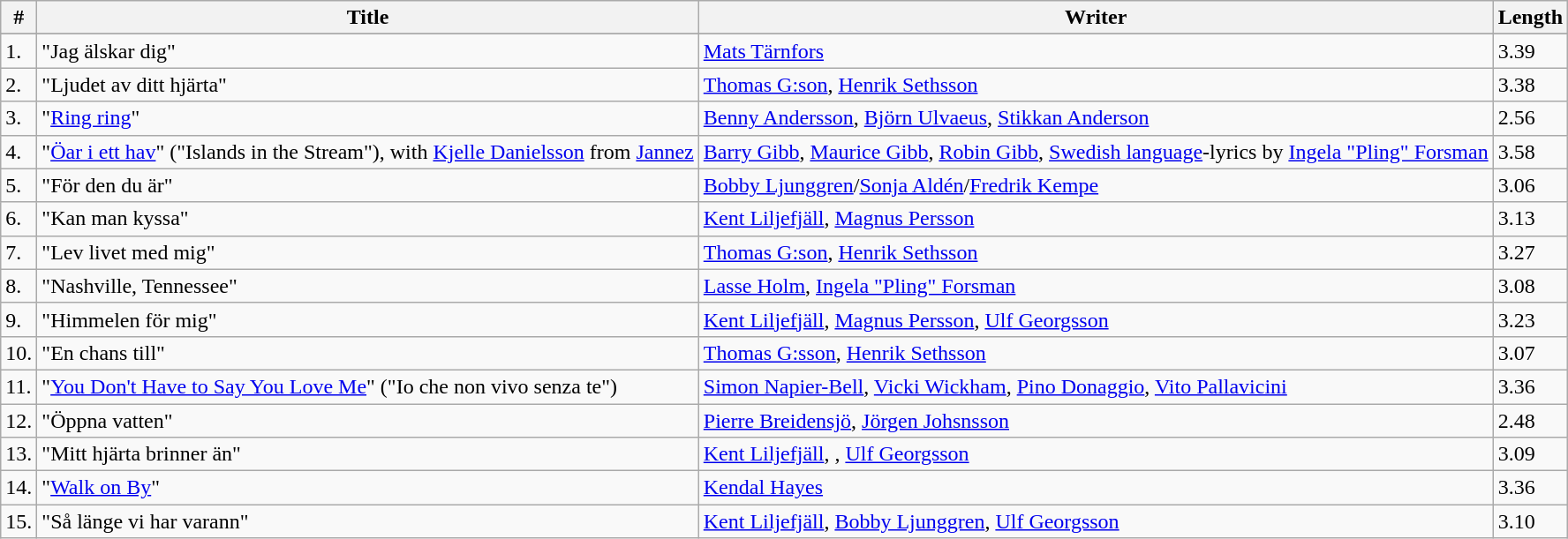<table class="wikitable">
<tr>
<th>#</th>
<th>Title</th>
<th>Writer</th>
<th>Length</th>
</tr>
<tr bgcolor="#ebf5ff">
</tr>
<tr>
<td>1.</td>
<td>"Jag älskar dig"</td>
<td><a href='#'>Mats Tärnfors</a></td>
<td>3.39</td>
</tr>
<tr>
<td>2.</td>
<td>"Ljudet av ditt hjärta"</td>
<td><a href='#'>Thomas G:son</a>, <a href='#'>Henrik Sethsson</a></td>
<td>3.38</td>
</tr>
<tr>
<td>3.</td>
<td>"<a href='#'>Ring ring</a>"</td>
<td><a href='#'>Benny Andersson</a>, <a href='#'>Björn Ulvaeus</a>, <a href='#'>Stikkan Anderson</a></td>
<td>2.56</td>
</tr>
<tr>
<td>4.</td>
<td>"<a href='#'>Öar i ett hav</a>" ("Islands in the Stream"), with <a href='#'>Kjelle Danielsson</a> from <a href='#'>Jannez</a></td>
<td><a href='#'>Barry Gibb</a>, <a href='#'>Maurice Gibb</a>, <a href='#'>Robin Gibb</a>, <a href='#'>Swedish language</a>-lyrics by <a href='#'>Ingela "Pling" Forsman</a></td>
<td>3.58</td>
</tr>
<tr>
<td>5.</td>
<td>"För den du är"</td>
<td><a href='#'>Bobby Ljunggren</a>/<a href='#'>Sonja Aldén</a>/<a href='#'>Fredrik Kempe</a></td>
<td>3.06</td>
</tr>
<tr>
<td>6.</td>
<td>"Kan man kyssa"</td>
<td><a href='#'>Kent Liljefjäll</a>, <a href='#'>Magnus Persson</a></td>
<td>3.13</td>
</tr>
<tr>
<td>7.</td>
<td>"Lev livet med mig"</td>
<td><a href='#'>Thomas G:son</a>, <a href='#'>Henrik Sethsson</a></td>
<td>3.27</td>
</tr>
<tr>
<td>8.</td>
<td>"Nashville, Tennessee"</td>
<td><a href='#'>Lasse Holm</a>, <a href='#'>Ingela "Pling" Forsman</a></td>
<td>3.08</td>
</tr>
<tr>
<td>9.</td>
<td>"Himmelen för mig"</td>
<td><a href='#'>Kent Liljefjäll</a>, <a href='#'>Magnus Persson</a>, <a href='#'>Ulf Georgsson</a></td>
<td>3.23</td>
</tr>
<tr>
<td>10.</td>
<td>"En chans till"</td>
<td><a href='#'>Thomas G:sson</a>, <a href='#'>Henrik Sethsson</a></td>
<td>3.07</td>
</tr>
<tr>
<td>11.</td>
<td>"<a href='#'>You Don't Have to Say You Love Me</a>" ("Io che non vivo senza te")</td>
<td><a href='#'>Simon Napier-Bell</a>, <a href='#'>Vicki Wickham</a>, <a href='#'>Pino Donaggio</a>, <a href='#'>Vito Pallavicini</a></td>
<td>3.36</td>
</tr>
<tr>
<td>12.</td>
<td>"Öppna vatten"</td>
<td><a href='#'>Pierre Breidensjö</a>, <a href='#'>Jörgen Johsnsson</a></td>
<td>2.48</td>
</tr>
<tr>
<td>13.</td>
<td>"Mitt hjärta brinner än"</td>
<td><a href='#'>Kent Liljefjäll</a>, , <a href='#'>Ulf Georgsson</a></td>
<td>3.09</td>
</tr>
<tr>
<td>14.</td>
<td>"<a href='#'>Walk on By</a>"</td>
<td><a href='#'>Kendal Hayes</a></td>
<td>3.36</td>
</tr>
<tr>
<td>15.</td>
<td>"Så länge vi har varann"</td>
<td><a href='#'>Kent Liljefjäll</a>, <a href='#'>Bobby Ljunggren</a>, <a href='#'>Ulf Georgsson</a></td>
<td>3.10</td>
</tr>
</table>
